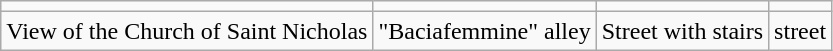<table class="wikitable">
<tr style="text-align: center;">
<td></td>
<td></td>
<td></td>
<td></td>
</tr>
<tr style="text-align: center;">
<td>View of the Church of Saint Nicholas</td>
<td>"Baciafemmine" alley</td>
<td>Street with stairs</td>
<td>street</td>
</tr>
</table>
